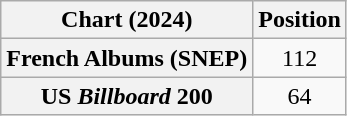<table class="wikitable sortable plainrowheaders" style="text-align:center">
<tr>
<th scope="col">Chart (2024)</th>
<th scope="col">Position</th>
</tr>
<tr>
<th scope="row">French Albums (SNEP)</th>
<td>112</td>
</tr>
<tr>
<th scope="row">US <em>Billboard</em> 200</th>
<td>64</td>
</tr>
</table>
